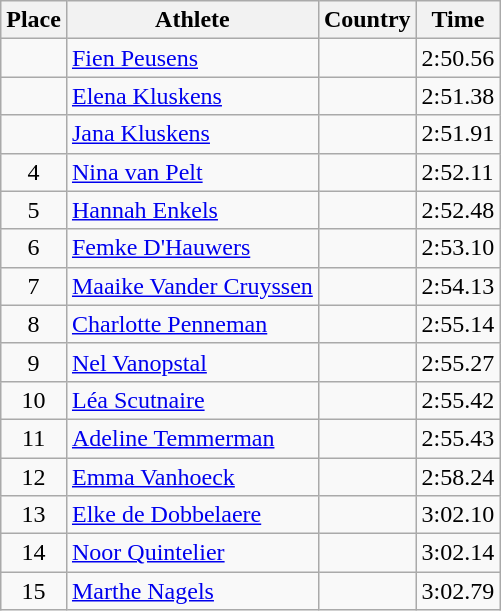<table class="wikitable">
<tr>
<th>Place</th>
<th>Athlete</th>
<th>Country</th>
<th>Time</th>
</tr>
<tr>
<td align=center></td>
<td><a href='#'>Fien Peusens</a></td>
<td></td>
<td>2:50.56</td>
</tr>
<tr>
<td align=center></td>
<td><a href='#'>Elena Kluskens</a></td>
<td></td>
<td>2:51.38</td>
</tr>
<tr>
<td align=center></td>
<td><a href='#'>Jana Kluskens</a></td>
<td></td>
<td>2:51.91</td>
</tr>
<tr>
<td align=center>4</td>
<td><a href='#'>Nina van Pelt</a></td>
<td></td>
<td>2:52.11</td>
</tr>
<tr>
<td align=center>5</td>
<td><a href='#'>Hannah Enkels</a></td>
<td></td>
<td>2:52.48</td>
</tr>
<tr>
<td align=center>6</td>
<td><a href='#'>Femke D'Hauwers</a></td>
<td></td>
<td>2:53.10</td>
</tr>
<tr>
<td align=center>7</td>
<td><a href='#'>Maaike Vander Cruyssen</a></td>
<td></td>
<td>2:54.13</td>
</tr>
<tr>
<td align=center>8</td>
<td><a href='#'>Charlotte Penneman</a></td>
<td></td>
<td>2:55.14</td>
</tr>
<tr>
<td align=center>9</td>
<td><a href='#'>Nel Vanopstal</a></td>
<td></td>
<td>2:55.27</td>
</tr>
<tr>
<td align=center>10</td>
<td><a href='#'>Léa Scutnaire</a></td>
<td></td>
<td>2:55.42</td>
</tr>
<tr>
<td align=center>11</td>
<td><a href='#'>Adeline Temmerman</a></td>
<td></td>
<td>2:55.43</td>
</tr>
<tr>
<td align=center>12</td>
<td><a href='#'>Emma Vanhoeck</a></td>
<td></td>
<td>2:58.24</td>
</tr>
<tr>
<td align=center>13</td>
<td><a href='#'>Elke de Dobbelaere</a></td>
<td></td>
<td>3:02.10</td>
</tr>
<tr>
<td align=center>14</td>
<td><a href='#'>Noor Quintelier</a></td>
<td></td>
<td>3:02.14</td>
</tr>
<tr>
<td align=center>15</td>
<td><a href='#'>Marthe Nagels</a></td>
<td></td>
<td>3:02.79</td>
</tr>
</table>
